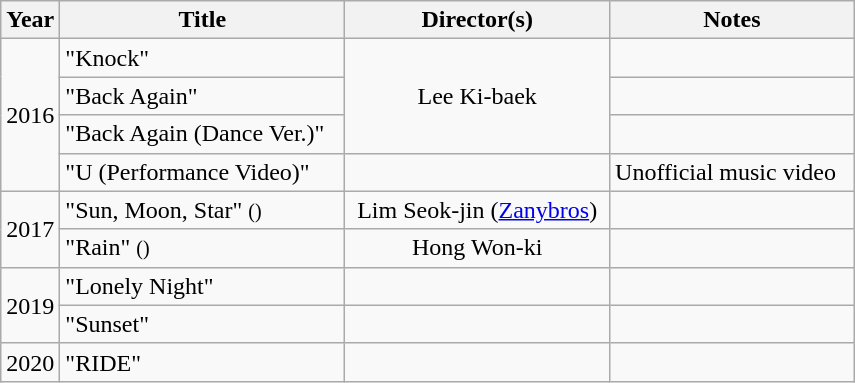<table class="wikitable" style="width:570px">
<tr>
<th width=10>Year</th>
<th>Title</th>
<th>Director(s)</th>
<th>Notes</th>
</tr>
<tr>
<td rowspan="4">2016</td>
<td>"Knock"</td>
<td rowspan="3" align="center">Lee Ki-baek</td>
<td></td>
</tr>
<tr>
<td>"Back Again"</td>
<td></td>
</tr>
<tr>
<td>"Back Again (Dance Ver.)"</td>
<td></td>
</tr>
<tr>
<td>"U (Performance Video)"</td>
<td></td>
<td>Unofficial music video</td>
</tr>
<tr>
<td rowspan="2">2017</td>
<td>"Sun, Moon, Star" <small>()</small></td>
<td align="center">Lim Seok-jin (<a href='#'>Zanybros</a>)</td>
<td></td>
</tr>
<tr>
<td>"Rain" <small>()</small></td>
<td align="center">Hong Won-ki</td>
<td></td>
</tr>
<tr>
<td rowspan="2">2019</td>
<td>"Lonely Night"</td>
<td></td>
<td></td>
</tr>
<tr>
<td>"Sunset"</td>
<td></td>
<td></td>
</tr>
<tr>
<td>2020</td>
<td>"RIDE"</td>
<td></td>
<td></td>
</tr>
</table>
